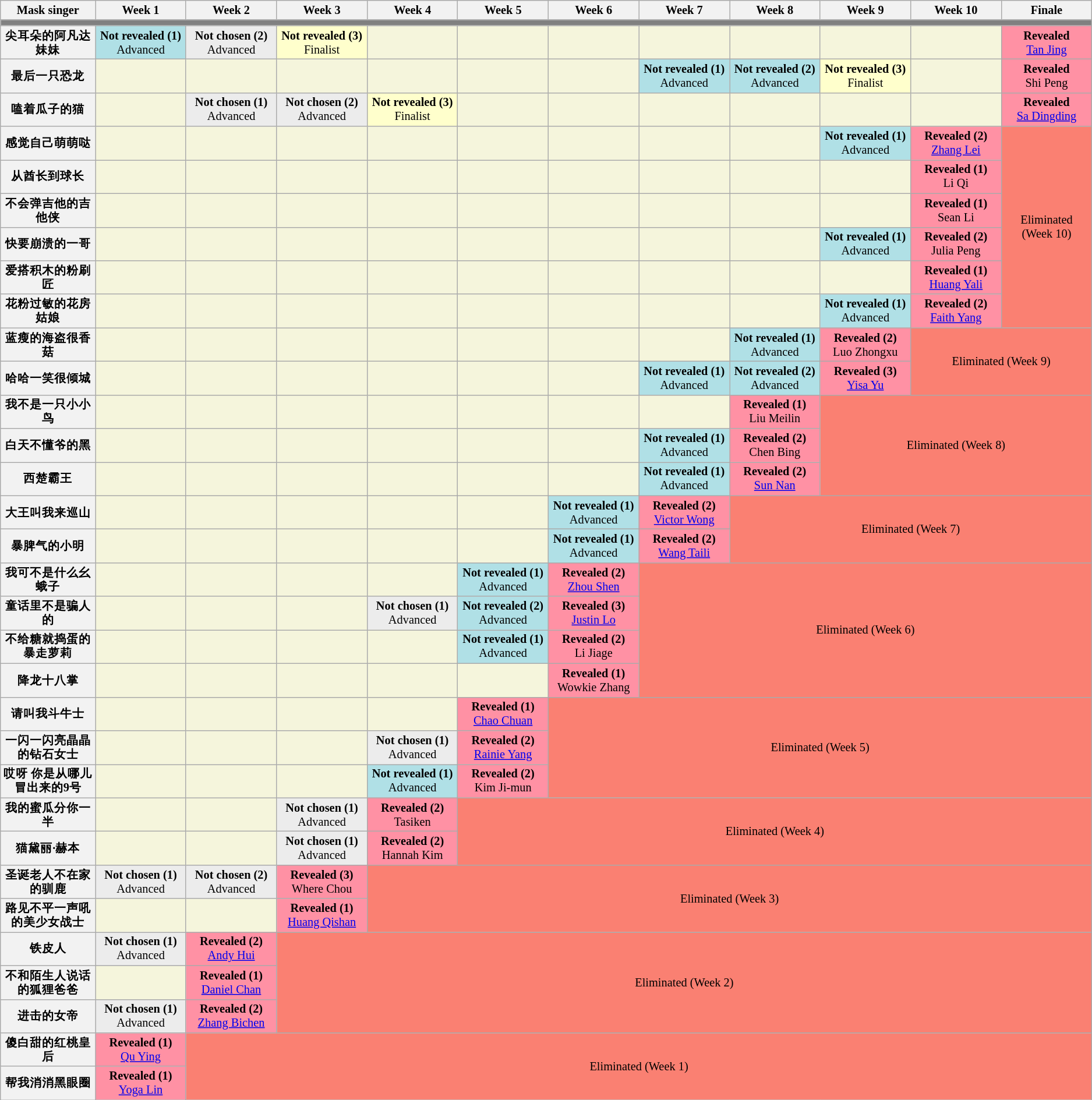<table class="wikitable"  style="text-align:center; font-size:85%; line-height:16px;" width:100%;">
<tr>
<th style="width:8.7%;">Mask singer</th>
<th style="width:8.3%;">Week 1</th>
<th style="width:8.3%;">Week 2</th>
<th style="width:8.3%;">Week 3</th>
<th style="width:8.3%;">Week 4</th>
<th style="width:8.3%;">Week 5</th>
<th style="width:8.3%;">Week 6</th>
<th style="width:8.3%;">Week 7</th>
<th style="width:8.3%;">Week 8</th>
<th style="width:8.3%;">Week 9</th>
<th style="width:8.3%;">Week 10</th>
<th style="width:8.3%;">Finale</th>
</tr>
<tr>
<th colspan="12" style="background:gray;"></th>
</tr>
<tr>
<th>尖耳朵的阿凡达妹妹</th>
<td style="background:#B0E0E6;"><strong>Not revealed (1)</strong><br>Advanced</td>
<td style="background:#ececec;"><strong>Not chosen (2)</strong><br>Advanced</td>
<td style="background:#ffc;"><strong>Not revealed (3)</strong><br>Finalist</td>
<td style="background:beige;"></td>
<td style="background:beige;"></td>
<td style="background:beige;"></td>
<td style="background:beige;"></td>
<td style="background:beige;"></td>
<td style="background:beige;"></td>
<td style="background:beige;"></td>
<td style="background:#FF91A4;"><strong>Revealed</strong><br><a href='#'>Tan Jing</a></td>
</tr>
<tr>
<th>最后一只恐龙</th>
<td style="background:beige;"></td>
<td style="background:beige;"></td>
<td style="background:beige;"></td>
<td style="background:beige;"></td>
<td style="background:beige;"></td>
<td style="background:beige;"></td>
<td style="background:#B0E0E6;"><strong>Not revealed (1)</strong><br>Advanced</td>
<td style="background:#B0E0E6;"><strong>Not revealed (2)</strong><br>Advanced</td>
<td style="background:#ffc;"><strong>Not revealed (3)</strong><br>Finalist</td>
<td style="background:beige;"></td>
<td style="background:#FF91A4;"><strong>Revealed</strong><br>Shi Peng</td>
</tr>
<tr>
<th>嗑着瓜子的猫</th>
<td style="background:beige;"></td>
<td style="background:#ececec;"><strong>Not chosen (1)</strong><br>Advanced</td>
<td style="background:#ececec;"><strong>Not chosen (2)</strong><br>Advanced</td>
<td style="background:#ffc;"><strong>Not revealed (3)</strong><br>Finalist</td>
<td style="background:beige;"></td>
<td style="background:beige;"></td>
<td style="background:beige;"></td>
<td style="background:beige;"></td>
<td style="background:beige;"></td>
<td style="background:beige;"></td>
<td style="background:#FF91A4;"><strong>Revealed</strong><br><a href='#'>Sa Dingding</a></td>
</tr>
<tr>
<th>感觉自己萌萌哒</th>
<td style="background:beige;"></td>
<td style="background:beige;"></td>
<td style="background:beige;"></td>
<td style="background:beige;"></td>
<td style="background:beige;"></td>
<td style="background:beige;"></td>
<td style="background:beige;"></td>
<td style="background:beige;"></td>
<td style="background:#B0E0E6;"><strong>Not revealed (1)</strong><br>Advanced</td>
<td style="background:#FF91A4;"><strong>Revealed (2)</strong><br><a href='#'>Zhang Lei</a></td>
<td rowspan=6 style="background:salmon;">Eliminated (Week 10)</td>
</tr>
<tr>
<th>从酋长到球长</th>
<td style="background:beige;"></td>
<td style="background:beige;"></td>
<td style="background:beige;"></td>
<td style="background:beige;"></td>
<td style="background:beige;"></td>
<td style="background:beige;"></td>
<td style="background:beige;"></td>
<td style="background:beige;"></td>
<td style="background:beige;"></td>
<td style="background:#FF91A4;"><strong>Revealed (1)</strong><br>Li Qi</td>
</tr>
<tr>
<th>不会弹吉他的吉他侠</th>
<td style="background:beige;"></td>
<td style="background:beige;"></td>
<td style="background:beige;"></td>
<td style="background:beige;"></td>
<td style="background:beige;"></td>
<td style="background:beige;"></td>
<td style="background:beige;"></td>
<td style="background:beige;"></td>
<td style="background:beige;"></td>
<td style="background:#FF91A4;"><strong>Revealed (1)</strong><br>Sean Li</td>
</tr>
<tr>
<th>快要崩溃的一哥</th>
<td style="background:beige;"></td>
<td style="background:beige;"></td>
<td style="background:beige;"></td>
<td style="background:beige;"></td>
<td style="background:beige;"></td>
<td style="background:beige;"></td>
<td style="background:beige;"></td>
<td style="background:beige;"></td>
<td style="background:#B0E0E6;"><strong>Not revealed (1)</strong><br>Advanced</td>
<td style="background:#FF91A4;"><strong>Revealed (2)</strong><br>Julia Peng</td>
</tr>
<tr>
<th>爱搭积木的粉刷匠</th>
<td style="background:beige;"></td>
<td style="background:beige;"></td>
<td style="background:beige;"></td>
<td style="background:beige;"></td>
<td style="background:beige;"></td>
<td style="background:beige;"></td>
<td style="background:beige;"></td>
<td style="background:beige;"></td>
<td style="background:beige;"></td>
<td style="background:#FF91A4;"><strong>Revealed (1)</strong><br><a href='#'>Huang Yali</a></td>
</tr>
<tr>
<th>花粉过敏的花房姑娘</th>
<td style="background:beige;"></td>
<td style="background:beige;"></td>
<td style="background:beige;"></td>
<td style="background:beige;"></td>
<td style="background:beige;"></td>
<td style="background:beige;"></td>
<td style="background:beige;"></td>
<td style="background:beige;"></td>
<td style="background:#B0E0E6;"><strong>Not revealed (1)</strong><br>Advanced</td>
<td style="background:#FF91A4;"><strong>Revealed (2)</strong><br><a href='#'>Faith Yang</a></td>
</tr>
<tr>
<th>蓝瘦的海盗很香菇</th>
<td style="background:beige;"></td>
<td style="background:beige;"></td>
<td style="background:beige;"></td>
<td style="background:beige;"></td>
<td style="background:beige;"></td>
<td style="background:beige;"></td>
<td style="background:beige;"></td>
<td style="background:#B0E0E6;"><strong>Not revealed (1)</strong><br>Advanced</td>
<td style="background:#FF91A4;"><strong>Revealed (2)</strong><br>Luo Zhongxu</td>
<td colspan=2 rowspan=2 style="background:salmon;">Eliminated (Week 9)</td>
</tr>
<tr>
<th>哈哈一笑很倾城</th>
<td style="background:beige;"></td>
<td style="background:beige;"></td>
<td style="background:beige;"></td>
<td style="background:beige;"></td>
<td style="background:beige;"></td>
<td style="background:beige;"></td>
<td style="background:#B0E0E6;"><strong>Not revealed (1)</strong><br>Advanced</td>
<td style="background:#B0E0E6;"><strong>Not revealed (2)</strong><br>Advanced</td>
<td style="background:#FF91A4;"><strong>Revealed (3)</strong><br><a href='#'>Yisa Yu</a></td>
</tr>
<tr>
<th>我不是一只小小鸟</th>
<td style="background:beige;"></td>
<td style="background:beige;"></td>
<td style="background:beige;"></td>
<td style="background:beige;"></td>
<td style="background:beige;"></td>
<td style="background:beige;"></td>
<td style="background:beige;"></td>
<td style="background:#FF91A4;"><strong>Revealed (1)</strong><br>Liu Meilin</td>
<td colspan=3 rowspan=3 style="background:salmon;">Eliminated (Week 8)</td>
</tr>
<tr>
<th>白天不懂爷的黑</th>
<td style="background:beige;"></td>
<td style="background:beige;"></td>
<td style="background:beige;"></td>
<td style="background:beige;"></td>
<td style="background:beige;"></td>
<td style="background:beige;"></td>
<td style="background:#B0E0E6;"><strong>Not revealed (1)</strong><br>Advanced</td>
<td style="background:#FF91A4;"><strong>Revealed (2)</strong><br>Chen Bing</td>
</tr>
<tr>
<th>西楚霸王</th>
<td style="background:beige;"></td>
<td style="background:beige;"></td>
<td style="background:beige;"></td>
<td style="background:beige;"></td>
<td style="background:beige;"></td>
<td style="background:beige;"></td>
<td style="background:#B0E0E6;"><strong>Not revealed (1)</strong><br>Advanced</td>
<td style="background:#FF91A4;"><strong>Revealed (2)</strong><br><a href='#'>Sun Nan</a></td>
</tr>
<tr>
<th>大王叫我来巡山</th>
<td style="background:beige;"></td>
<td style="background:beige;"></td>
<td style="background:beige;"></td>
<td style="background:beige;"></td>
<td style="background:beige;"></td>
<td style="background:#B0E0E6;"><strong>Not revealed (1)</strong><br>Advanced</td>
<td style="background:#FF91A4;"><strong>Revealed (2)</strong><br><a href='#'>Victor Wong</a></td>
<td colspan=4 rowspan=2 style="background:salmon;">Eliminated (Week 7)</td>
</tr>
<tr>
<th>暴脾气的小明</th>
<td style="background:beige;"></td>
<td style="background:beige;"></td>
<td style="background:beige;"></td>
<td style="background:beige;"></td>
<td style="background:beige;"></td>
<td style="background:#B0E0E6;"><strong>Not revealed (1)</strong><br>Advanced</td>
<td style="background:#FF91A4;"><strong>Revealed (2)</strong><br><a href='#'>Wang Taili</a></td>
</tr>
<tr>
<th>我可不是什么幺蛾子</th>
<td style="background:beige;"></td>
<td style="background:beige;"></td>
<td style="background:beige;"></td>
<td style="background:beige;"></td>
<td style="background:#B0E0E6;"><strong>Not revealed (1)</strong><br>Advanced</td>
<td style="background:#FF91A4;"><strong>Revealed (2)</strong><br><a href='#'>Zhou Shen</a></td>
<td colspan=5 rowspan=4 style="background:salmon;">Eliminated (Week 6)</td>
</tr>
<tr>
<th>童话里不是骗人的</th>
<td style="background:beige;"></td>
<td style="background:beige;"></td>
<td style="background:beige;"></td>
<td style="background:#ececec;"><strong>Not chosen (1)</strong><br>Advanced</td>
<td style="background:#B0E0E6;"><strong>Not revealed (2)</strong><br>Advanced</td>
<td style="background:#FF91A4;"><strong>Revealed (3)</strong><br><a href='#'>Justin Lo</a></td>
</tr>
<tr>
<th>不给糖就捣蛋的暴走萝莉</th>
<td style="background:beige;"></td>
<td style="background:beige;"></td>
<td style="background:beige;"></td>
<td style="background:beige;"></td>
<td style="background:#B0E0E6;"><strong>Not revealed (1)</strong><br>Advanced</td>
<td style="background:#FF91A4;"><strong>Revealed (2)</strong><br>Li Jiage</td>
</tr>
<tr>
<th>降龙十八掌</th>
<td style="background:beige;"></td>
<td style="background:beige;"></td>
<td style="background:beige;"></td>
<td style="background:beige;"></td>
<td style="background:beige;"></td>
<td style="background:#FF91A4;"><strong>Revealed (1)</strong><br>Wowkie Zhang</td>
</tr>
<tr>
<th>请叫我斗牛士</th>
<td style="background:beige;"></td>
<td style="background:beige;"></td>
<td style="background:beige;"></td>
<td style="background:beige;"></td>
<td style="background:#FF91A4;"><strong>Revealed (1)</strong><br><a href='#'>Chao Chuan</a></td>
<td colspan=6 rowspan=3 style="background:salmon;">Eliminated (Week 5)</td>
</tr>
<tr>
<th>一闪一闪亮晶晶的钻石女士</th>
<td style="background:beige;"></td>
<td style="background:beige;"></td>
<td style="background:beige;"></td>
<td style="background:#ececec;"><strong>Not chosen (1)</strong><br>Advanced</td>
<td style="background:#FF91A4;"><strong>Revealed (2)</strong><br><a href='#'>Rainie Yang</a></td>
</tr>
<tr>
<th>哎呀 你是从哪儿冒出来的9号</th>
<td style="background:beige;"></td>
<td style="background:beige;"></td>
<td style="background:beige;"></td>
<td style="background:#B0E0E6;"><strong>Not revealed (1)</strong><br>Advanced</td>
<td style="background:#FF91A4;"><strong>Revealed (2)</strong><br>Kim Ji-mun</td>
</tr>
<tr>
<th>我的蜜瓜分你一半</th>
<td style="background:beige;"></td>
<td style="background:beige;"></td>
<td style="background:#ececec;"><strong>Not chosen (1)</strong><br>Advanced</td>
<td style="background:#FF91A4;"><strong>Revealed (2)</strong><br>Tasiken</td>
<td colspan=7 rowspan=2 style="background:salmon;">Eliminated (Week 4)</td>
</tr>
<tr>
<th>猫黛丽·赫本</th>
<td style="background:beige;"></td>
<td style="background:beige;"></td>
<td style="background:#ececec;"><strong>Not chosen (1)</strong><br>Advanced</td>
<td style="background:#FF91A4;"><strong>Revealed (2)</strong><br>Hannah Kim</td>
</tr>
<tr>
<th>圣诞老人不在家的驯鹿</th>
<td style="background:#ececec;"><strong>Not chosen (1)</strong><br>Advanced</td>
<td style="background:#ececec;"><strong>Not chosen (2)</strong><br>Advanced</td>
<td style="background:#FF91A4;"><strong>Revealed (3)</strong><br>Where Chou</td>
<td colspan=8 rowspan=2 style="background:salmon;">Eliminated (Week 3)</td>
</tr>
<tr>
<th>路见不平一声吼的美少女战士</th>
<td style="background:beige;"></td>
<td style="background:beige;"></td>
<td style="background:#FF91A4;;"><strong>Revealed (1)</strong><br><a href='#'>Huang Qishan</a></td>
</tr>
<tr>
<th>铁皮人</th>
<td style="background:#ececec;"><strong>Not chosen (1)</strong><br>Advanced</td>
<td style="background:#FF91A4;;"><strong>Revealed (2)</strong><br><a href='#'>Andy Hui</a></td>
<td colspan=9 rowspan=3 style="background:salmon;">Eliminated (Week 2)</td>
</tr>
<tr>
<th>不和陌生人说话的狐狸爸爸</th>
<td style="background:beige;"></td>
<td style="background:#FF91A4;;"><strong>Revealed (1)</strong><br><a href='#'>Daniel Chan</a></td>
</tr>
<tr>
<th>进击的女帝</th>
<td style="background:#ececec;"><strong>Not chosen (1)</strong><br>Advanced</td>
<td style="background:#FF91A4;;"><strong>Revealed (2)</strong><br><a href='#'>Zhang Bichen</a></td>
</tr>
<tr>
<th>傻白甜的红桃皇后</th>
<td style="background:#FF91A4;;"><strong>Revealed (1)</strong><br><a href='#'>Qu Ying</a></td>
<td colspan=10 rowspan=2 style="background:salmon;">Eliminated (Week 1)</td>
</tr>
<tr>
<th>帮我消消黑眼圈</th>
<td style="background:#FF91A4;;"><strong>Revealed (1)</strong><br><a href='#'>Yoga Lin</a></td>
</tr>
</table>
